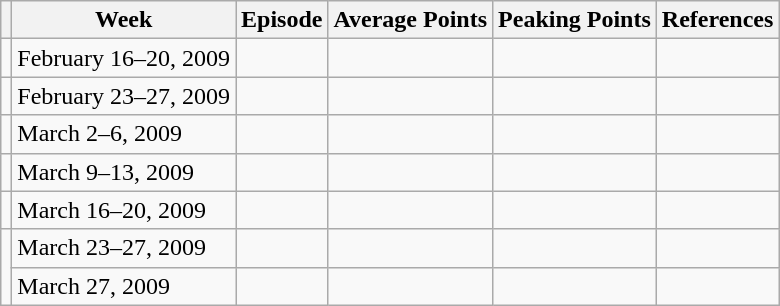<table class="wikitable">
<tr>
<th></th>
<th>Week</th>
<th>Episode</th>
<th>Average Points</th>
<th>Peaking Points</th>
<th>References</th>
</tr>
<tr>
<td></td>
<td>February 16–20, 2009</td>
<td></td>
<td></td>
<td></td>
<td></td>
</tr>
<tr>
<td></td>
<td>February 23–27, 2009</td>
<td></td>
<td></td>
<td></td>
<td></td>
</tr>
<tr>
<td></td>
<td>March 2–6, 2009</td>
<td></td>
<td></td>
<td></td>
<td></td>
</tr>
<tr>
<td></td>
<td>March 9–13, 2009</td>
<td></td>
<td></td>
<td></td>
<td></td>
</tr>
<tr>
<td></td>
<td>March 16–20, 2009</td>
<td></td>
<td></td>
<td></td>
<td></td>
</tr>
<tr>
<td rowspan="2"></td>
<td>March 23–27, 2009</td>
<td></td>
<td></td>
<td></td>
<td></td>
</tr>
<tr>
<td>March 27, 2009</td>
<td></td>
<td></td>
<td></td>
</tr>
</table>
